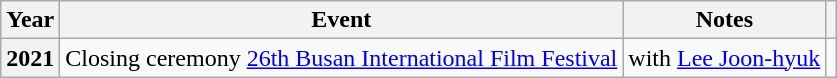<table class="wikitable sortable plainrowheaders">
<tr>
<th scope="col">Year</th>
<th scope="col">Event</th>
<th scope="col">Notes</th>
<th scope="col" class="unsortable"></th>
</tr>
<tr>
<th scope="row">2021</th>
<td>Closing ceremony <a href='#'>26th Busan International Film Festival</a></td>
<td>with <a href='#'>Lee Joon-hyuk</a></td>
<td></td>
</tr>
</table>
